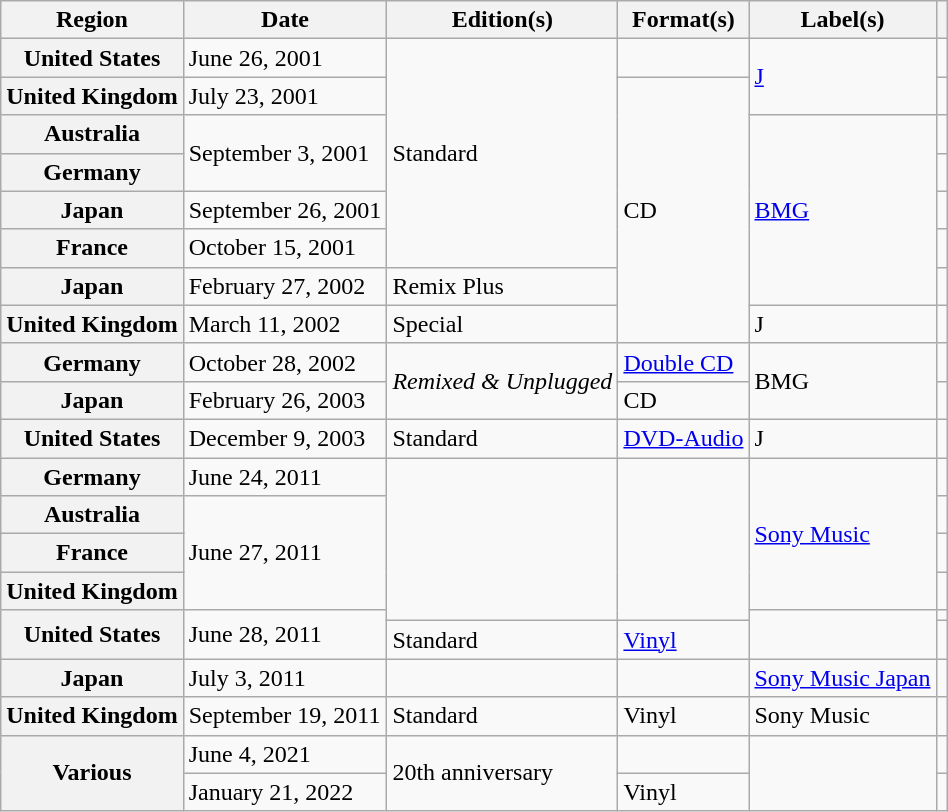<table class="wikitable plainrowheaders">
<tr>
<th scope="col">Region</th>
<th scope="col">Date</th>
<th scope="col">Edition(s)</th>
<th scope="col">Format(s)</th>
<th scope="col">Label(s)</th>
<th scope="col"></th>
</tr>
<tr>
<th scope="row">United States</th>
<td>June 26, 2001</td>
<td rowspan="6">Standard</td>
<td></td>
<td rowspan="2"><a href='#'>J</a></td>
<td></td>
</tr>
<tr>
<th scope="row">United Kingdom</th>
<td>July 23, 2001</td>
<td rowspan="7">CD</td>
<td></td>
</tr>
<tr>
<th scope="row">Australia</th>
<td rowspan="2">September 3, 2001</td>
<td rowspan="5"><a href='#'>BMG</a></td>
<td></td>
</tr>
<tr>
<th scope="row">Germany</th>
<td></td>
</tr>
<tr>
<th scope="row">Japan</th>
<td>September 26, 2001</td>
<td></td>
</tr>
<tr>
<th scope="row">France</th>
<td>October 15, 2001</td>
<td></td>
</tr>
<tr>
<th scope="row">Japan</th>
<td>February 27, 2002</td>
<td>Remix Plus</td>
<td></td>
</tr>
<tr>
<th scope="row">United Kingdom</th>
<td>March 11, 2002</td>
<td>Special</td>
<td>J</td>
<td></td>
</tr>
<tr>
<th scope="row">Germany</th>
<td>October 28, 2002</td>
<td rowspan="2"><em>Remixed & Unplugged</em></td>
<td><a href='#'>Double CD</a></td>
<td rowspan="2">BMG</td>
<td></td>
</tr>
<tr>
<th scope="row">Japan</th>
<td>February 26, 2003</td>
<td>CD</td>
<td></td>
</tr>
<tr>
<th scope="row">United States</th>
<td>December 9, 2003</td>
<td>Standard</td>
<td><a href='#'>DVD-Audio</a></td>
<td>J</td>
<td></td>
</tr>
<tr>
<th scope="row">Germany</th>
<td>June 24, 2011</td>
<td rowspan="5"></td>
<td rowspan="5"></td>
<td rowspan="4"><a href='#'>Sony Music</a></td>
<td></td>
</tr>
<tr>
<th scope="row">Australia</th>
<td rowspan="3">June 27, 2011</td>
<td></td>
</tr>
<tr>
<th scope="row">France</th>
<td></td>
</tr>
<tr>
<th scope="row">United Kingdom</th>
<td></td>
</tr>
<tr>
<th scope="row" rowspan="2">United States</th>
<td rowspan="2">June 28, 2011</td>
<td rowspan="2"></td>
<td></td>
</tr>
<tr>
<td>Standard</td>
<td><a href='#'>Vinyl</a></td>
<td></td>
</tr>
<tr>
<th scope="row">Japan</th>
<td>July 3, 2011</td>
<td></td>
<td></td>
<td><a href='#'>Sony Music Japan</a></td>
<td></td>
</tr>
<tr>
<th scope="row">United Kingdom</th>
<td>September 19, 2011</td>
<td>Standard</td>
<td>Vinyl</td>
<td>Sony Music</td>
<td></td>
</tr>
<tr>
<th scope="row" rowspan="2">Various</th>
<td>June 4, 2021</td>
<td rowspan="2">20th anniversary</td>
<td></td>
<td rowspan="2"></td>
<td></td>
</tr>
<tr>
<td>January 21, 2022</td>
<td>Vinyl</td>
<td></td>
</tr>
</table>
